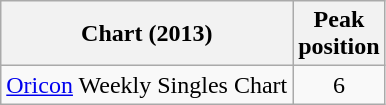<table class="wikitable sortable" border="1">
<tr>
<th>Chart (2013)</th>
<th>Peak<br>position</th>
</tr>
<tr>
<td><a href='#'>Oricon</a> Weekly Singles Chart</td>
<td style="text-align:center;">6</td>
</tr>
</table>
